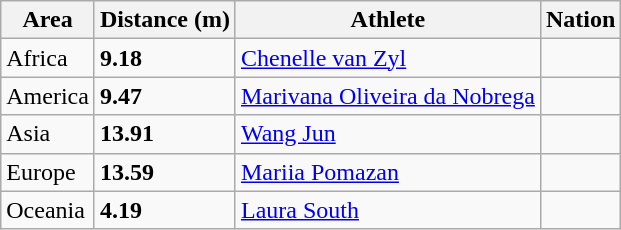<table class="wikitable">
<tr>
<th>Area</th>
<th>Distance (m)</th>
<th>Athlete</th>
<th>Nation</th>
</tr>
<tr>
<td>Africa</td>
<td><strong>9.18</strong></td>
<td><a href='#'>Chenelle van Zyl</a></td>
<td></td>
</tr>
<tr>
<td>America</td>
<td><strong>9.47</strong></td>
<td><a href='#'>Marivana Oliveira da Nobrega</a></td>
<td></td>
</tr>
<tr>
<td>Asia</td>
<td><strong>13.91</strong> </td>
<td><a href='#'>Wang Jun</a></td>
<td></td>
</tr>
<tr>
<td>Europe</td>
<td><strong>13.59</strong></td>
<td><a href='#'>Mariia Pomazan</a></td>
<td></td>
</tr>
<tr>
<td>Oceania</td>
<td><strong>4.19</strong></td>
<td><a href='#'>Laura South</a></td>
<td></td>
</tr>
</table>
